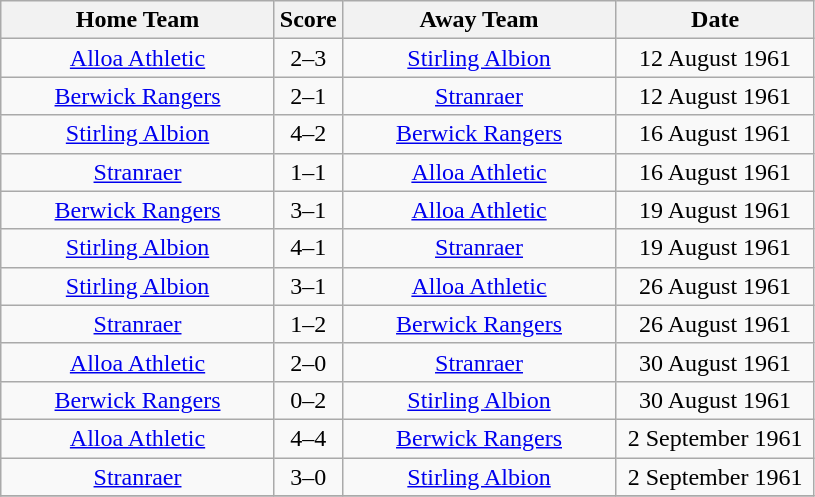<table class="wikitable" style="text-align:center;">
<tr>
<th width=175>Home Team</th>
<th width=20>Score</th>
<th width=175>Away Team</th>
<th width= 125>Date</th>
</tr>
<tr>
<td><a href='#'>Alloa Athletic</a></td>
<td>2–3</td>
<td><a href='#'>Stirling Albion</a></td>
<td>12 August 1961</td>
</tr>
<tr>
<td><a href='#'>Berwick Rangers</a></td>
<td>2–1</td>
<td><a href='#'>Stranraer</a></td>
<td>12 August 1961</td>
</tr>
<tr>
<td><a href='#'>Stirling Albion</a></td>
<td>4–2</td>
<td><a href='#'>Berwick Rangers</a></td>
<td>16 August 1961</td>
</tr>
<tr>
<td><a href='#'>Stranraer</a></td>
<td>1–1</td>
<td><a href='#'>Alloa Athletic</a></td>
<td>16 August 1961</td>
</tr>
<tr>
<td><a href='#'>Berwick Rangers</a></td>
<td>3–1</td>
<td><a href='#'>Alloa Athletic</a></td>
<td>19 August 1961</td>
</tr>
<tr>
<td><a href='#'>Stirling Albion</a></td>
<td>4–1</td>
<td><a href='#'>Stranraer</a></td>
<td>19 August 1961</td>
</tr>
<tr>
<td><a href='#'>Stirling Albion</a></td>
<td>3–1</td>
<td><a href='#'>Alloa Athletic</a></td>
<td>26 August 1961</td>
</tr>
<tr>
<td><a href='#'>Stranraer</a></td>
<td>1–2</td>
<td><a href='#'>Berwick Rangers</a></td>
<td>26 August 1961</td>
</tr>
<tr>
<td><a href='#'>Alloa Athletic</a></td>
<td>2–0</td>
<td><a href='#'>Stranraer</a></td>
<td>30 August 1961</td>
</tr>
<tr>
<td><a href='#'>Berwick Rangers</a></td>
<td>0–2</td>
<td><a href='#'>Stirling Albion</a></td>
<td>30 August 1961</td>
</tr>
<tr>
<td><a href='#'>Alloa Athletic</a></td>
<td>4–4</td>
<td><a href='#'>Berwick Rangers</a></td>
<td>2 September 1961</td>
</tr>
<tr>
<td><a href='#'>Stranraer</a></td>
<td>3–0</td>
<td><a href='#'>Stirling Albion</a></td>
<td>2 September 1961</td>
</tr>
<tr>
</tr>
</table>
